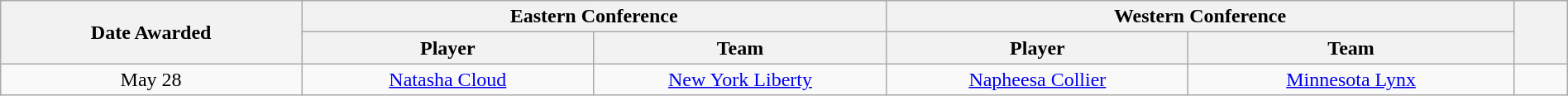<table class="wikitable" style="width: 100%; text-align:center;">
<tr>
<th rowspan=2 width=60>Date Awarded</th>
<th colspan=2 width=120>Eastern Conference</th>
<th colspan=2 width=120>Western Conference</th>
<th rowspan=2 width=5></th>
</tr>
<tr>
<th width=60>Player</th>
<th width=60>Team</th>
<th width=60>Player</th>
<th width=60>Team</th>
</tr>
<tr>
<td>May 28</td>
<td><a href='#'>Natasha Cloud</a></td>
<td><a href='#'>New York Liberty</a></td>
<td><a href='#'>Napheesa Collier</a></td>
<td><a href='#'>Minnesota Lynx</a></td>
<td></td>
</tr>
</table>
